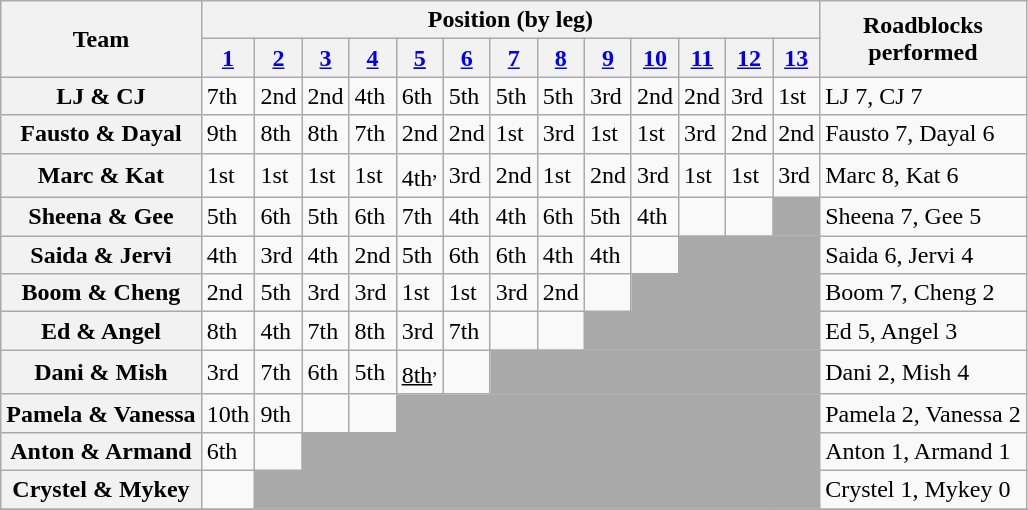<table class=wikitable style="white-space:nowrap;">
<tr>
<th rowspan="2">Team</th>
<th colspan="13">Position (by leg)</th>
<th rowspan="2">Roadblocks<br>performed</th>
</tr>
<tr>
<th><a href='#'>1</a></th>
<th><a href='#'>2</a></th>
<th><a href='#'>3</a></th>
<th><a href='#'>4</a></th>
<th><u><a href='#'>5</a></u></th>
<th><a href='#'>6</a></th>
<th><a href='#'>7</a></th>
<th><a href='#'>8</a></th>
<th><a href='#'>9</a></th>
<th><a href='#'>10</a></th>
<th><a href='#'>11</a></th>
<th><a href='#'>12</a></th>
<th><a href='#'>13</a></th>
</tr>
<tr>
<th>LJ & CJ</th>
<td>7th</td>
<td>2nd</td>
<td>2nd</td>
<td>4th</td>
<td>6th</td>
<td>5th</td>
<td>5th</td>
<td>5th</td>
<td>3rd</td>
<td>2nd</td>
<td>2nd</td>
<td>3rd</td>
<td>1st</td>
<td>LJ 7, CJ 7</td>
</tr>
<tr>
<th>Fausto & Dayal</th>
<td>9th</td>
<td>8th</td>
<td>8th</td>
<td>7th</td>
<td>2nd</td>
<td>2nd</td>
<td>1st</td>
<td>3rd</td>
<td>1st</td>
<td>1st</td>
<td>3rd</td>
<td>2nd</td>
<td>2nd</td>
<td>Fausto 7, Dayal 6</td>
</tr>
<tr>
<th>Marc & Kat</th>
<td>1st</td>
<td>1st</td>
<td>1st</td>
<td>1st</td>
<td>4th<sup><span>,</span></sup></td>
<td>3rd</td>
<td>2nd</td>
<td>1st</td>
<td>2nd</td>
<td>3rd</td>
<td>1st</td>
<td>1st</td>
<td>3rd</td>
<td>Marc 8, Kat 6</td>
</tr>
<tr>
<th>Sheena & Gee</th>
<td>5th</td>
<td>6th</td>
<td>5th</td>
<td>6th</td>
<td>7th</td>
<td>4th</td>
<td>4th</td>
<td>6th</td>
<td>5th</td>
<td>4th</td>
<td></td>
<td></td>
<td style="background:darkgrey;" colspan="1"></td>
<td>Sheena 7, Gee 5</td>
</tr>
<tr>
<th>Saida & Jervi</th>
<td>4th</td>
<td>3rd</td>
<td>4th</td>
<td>2nd</td>
<td>5th</td>
<td>6th</td>
<td>6th</td>
<td>4th</td>
<td>4th</td>
<td></td>
<td style="background:darkgrey;" colspan="3"></td>
<td>Saida 6, Jervi 4</td>
</tr>
<tr>
<th>Boom & Cheng</th>
<td>2nd</td>
<td>5th</td>
<td>3rd</td>
<td>3rd</td>
<td>1st</td>
<td>1st</td>
<td>3rd</td>
<td>2nd</td>
<td></td>
<td style="background:darkgrey;" colspan="4"></td>
<td>Boom 7, Cheng 2</td>
</tr>
<tr>
<th>Ed & Angel</th>
<td>8th</td>
<td>4th</td>
<td>7th</td>
<td>8th</td>
<td>3rd</td>
<td>7th</td>
<td></td>
<td></td>
<td style="background:darkgrey;" colspan="5"></td>
<td>Ed 5, Angel 3</td>
</tr>
<tr>
<th>Dani & Mish</th>
<td>3rd</td>
<td>7th</td>
<td>6th</td>
<td>5th</td>
<td><u>8th</u><sup><span>,</span></sup></td>
<td></td>
<td style="background:darkgrey;" colspan="7"></td>
<td>Dani 2, Mish 4</td>
</tr>
<tr>
<th>Pamela & Vanessa</th>
<td>10th</td>
<td>9th</td>
<td></td>
<td></td>
<td style="background:darkgrey;" colspan="9"></td>
<td>Pamela 2, Vanessa 2</td>
</tr>
<tr>
<th>Anton & Armand</th>
<td>6th</td>
<td></td>
<td style="background:darkgrey;" colspan="11"></td>
<td>Anton 1, Armand 1</td>
</tr>
<tr>
<th>Crystel & Mykey</th>
<td></td>
<td style="background:darkgrey;" colspan="12"></td>
<td>Crystel 1, Mykey 0</td>
</tr>
<tr>
</tr>
</table>
